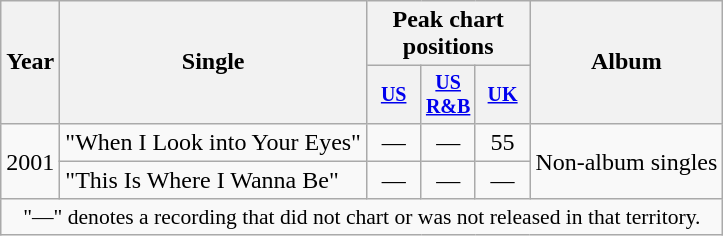<table class="wikitable" style="text-align:center;">
<tr>
<th rowspan="2">Year</th>
<th rowspan="2">Single</th>
<th colspan="3">Peak chart positions</th>
<th rowspan="2">Album</th>
</tr>
<tr style="font-size:smaller;">
<th width="30"><a href='#'>US</a><br></th>
<th width="30"><a href='#'>US<br>R&B</a><br></th>
<th width="30"><a href='#'>UK</a><br></th>
</tr>
<tr>
<td rowspan="2">2001</td>
<td align="left">"When I Look into Your Eyes"</td>
<td>—</td>
<td>—</td>
<td>55</td>
<td align="left" rowspan="2">Non-album singles</td>
</tr>
<tr>
<td align="left">"This Is Where I Wanna Be"</td>
<td>—</td>
<td>—</td>
<td>—</td>
</tr>
<tr>
<td colspan="15" style="font-size:90%">"—" denotes a recording that did not chart or was not released in that territory.</td>
</tr>
</table>
